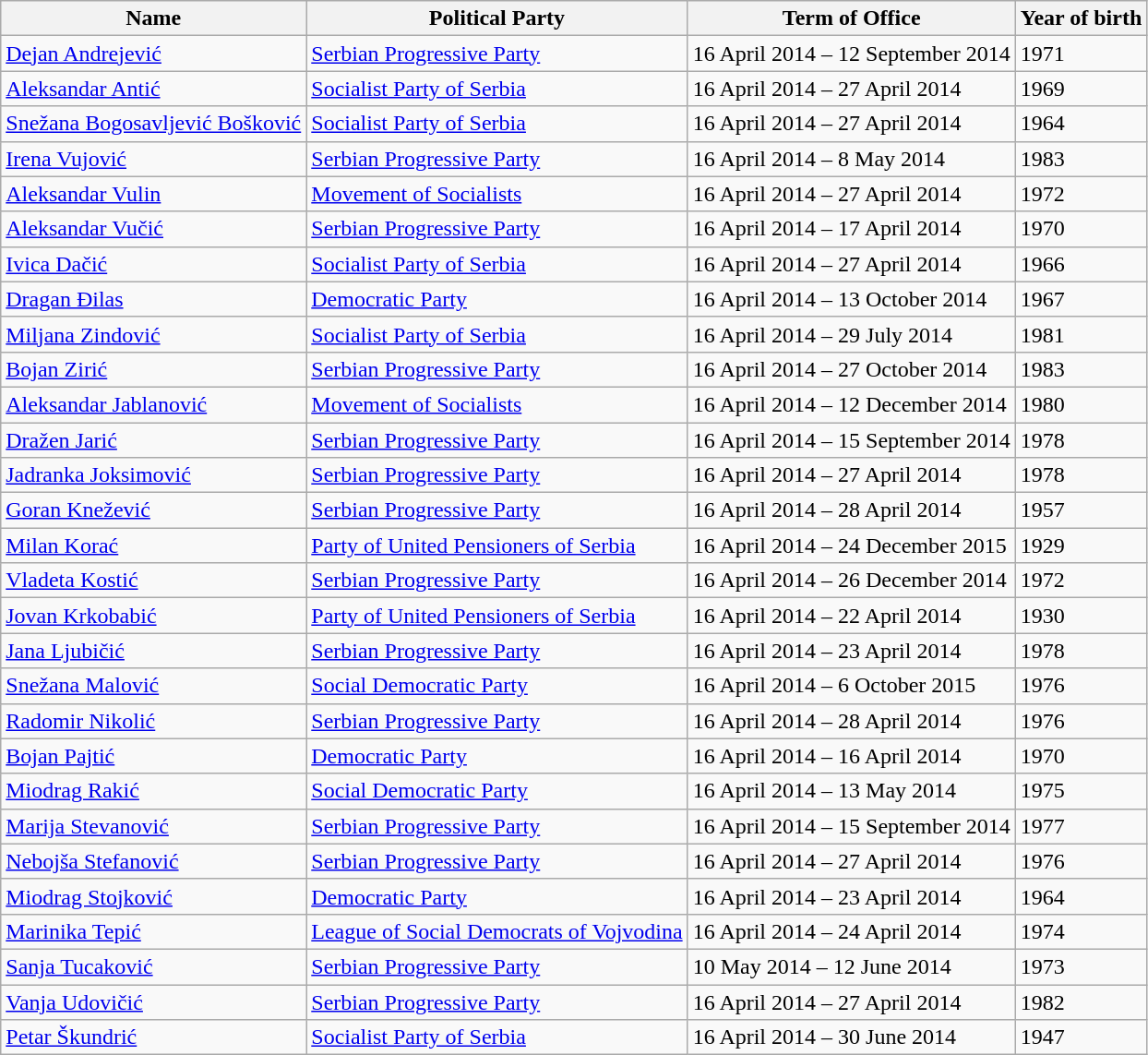<table class="wikitable sortable">
<tr>
<th>Name</th>
<th>Political Party</th>
<th>Term of Office</th>
<th>Year of birth</th>
</tr>
<tr>
<td><a href='#'>Dejan Andrejević</a></td>
<td><a href='#'>Serbian Progressive Party</a></td>
<td>16 April 2014 – 12 September 2014</td>
<td>1971</td>
</tr>
<tr>
<td><a href='#'>Aleksandar Antić</a></td>
<td><a href='#'>Socialist Party of Serbia</a></td>
<td>16 April 2014 – 27 April 2014</td>
<td>1969</td>
</tr>
<tr>
<td><a href='#'>Snežana Bogosavljević Bošković</a></td>
<td><a href='#'>Socialist Party of Serbia</a></td>
<td>16 April 2014 – 27 April 2014</td>
<td>1964</td>
</tr>
<tr>
<td><a href='#'>Irena Vujović</a></td>
<td><a href='#'>Serbian Progressive Party</a></td>
<td>16 April 2014 – 8 May 2014</td>
<td>1983</td>
</tr>
<tr>
<td><a href='#'>Aleksandar Vulin</a></td>
<td><a href='#'>Movement of Socialists</a></td>
<td>16 April 2014 – 27 April 2014</td>
<td>1972</td>
</tr>
<tr>
<td><a href='#'>Aleksandar Vučić</a></td>
<td><a href='#'>Serbian Progressive Party</a></td>
<td>16 April 2014 – 17 April 2014</td>
<td>1970</td>
</tr>
<tr>
<td><a href='#'>Ivica Dačić</a></td>
<td><a href='#'>Socialist Party of Serbia</a></td>
<td>16 April 2014 – 27 April 2014</td>
<td>1966</td>
</tr>
<tr>
<td><a href='#'>Dragan Đilas</a></td>
<td><a href='#'>Democratic Party</a></td>
<td>16 April 2014 – 13 October 2014</td>
<td>1967</td>
</tr>
<tr>
<td><a href='#'>Miljana Zindović</a></td>
<td><a href='#'>Socialist Party of Serbia</a></td>
<td>16 April 2014 – 29 July 2014</td>
<td>1981</td>
</tr>
<tr>
<td><a href='#'>Bojan Zirić</a></td>
<td><a href='#'>Serbian Progressive Party</a></td>
<td>16 April 2014 – 27 October 2014</td>
<td>1983</td>
</tr>
<tr>
<td><a href='#'>Aleksandar Jablanović</a></td>
<td><a href='#'>Movement of Socialists</a></td>
<td>16 April 2014 – 12 December 2014</td>
<td>1980</td>
</tr>
<tr>
<td><a href='#'>Dražen Jarić</a></td>
<td><a href='#'>Serbian Progressive Party</a></td>
<td>16 April 2014 – 15 September 2014</td>
<td>1978</td>
</tr>
<tr>
<td><a href='#'>Jadranka Joksimović</a></td>
<td><a href='#'>Serbian Progressive Party</a></td>
<td>16 April 2014 – 27 April 2014</td>
<td>1978</td>
</tr>
<tr>
<td><a href='#'>Goran Knežević</a></td>
<td><a href='#'>Serbian Progressive Party</a></td>
<td>16 April 2014 – 28 April 2014</td>
<td>1957</td>
</tr>
<tr>
<td><a href='#'>Milan Korać</a></td>
<td><a href='#'>Party of United Pensioners of Serbia</a></td>
<td>16 April 2014 – 24 December 2015</td>
<td>1929</td>
</tr>
<tr>
<td><a href='#'>Vladeta Kostić</a></td>
<td><a href='#'>Serbian Progressive Party</a></td>
<td>16 April 2014 – 26 December 2014</td>
<td>1972</td>
</tr>
<tr>
<td><a href='#'>Jovan Krkobabić</a></td>
<td><a href='#'>Party of United Pensioners of Serbia</a></td>
<td>16 April 2014 – 22 April 2014</td>
<td>1930</td>
</tr>
<tr>
<td><a href='#'>Jana Ljubičić</a></td>
<td><a href='#'>Serbian Progressive Party</a></td>
<td>16 April 2014 – 23 April 2014</td>
<td>1978</td>
</tr>
<tr>
<td><a href='#'>Snežana Malović</a></td>
<td><a href='#'>Social Democratic Party</a></td>
<td>16 April 2014 – 6 October 2015</td>
<td>1976</td>
</tr>
<tr>
<td><a href='#'>Radomir Nikolić</a></td>
<td><a href='#'>Serbian Progressive Party</a></td>
<td>16 April 2014 – 28 April 2014</td>
<td>1976</td>
</tr>
<tr>
<td><a href='#'>Bojan Pajtić</a></td>
<td><a href='#'>Democratic Party</a></td>
<td>16 April 2014 – 16 April 2014</td>
<td>1970</td>
</tr>
<tr>
<td><a href='#'>Miodrag Rakić</a></td>
<td><a href='#'>Social Democratic Party</a></td>
<td>16 April 2014 – 13 May 2014</td>
<td>1975</td>
</tr>
<tr>
<td><a href='#'>Marija Stevanović</a></td>
<td><a href='#'>Serbian Progressive Party</a></td>
<td>16 April 2014 – 15 September 2014</td>
<td>1977</td>
</tr>
<tr>
<td><a href='#'>Nebojša Stefanović</a></td>
<td><a href='#'>Serbian Progressive Party</a></td>
<td>16 April 2014 – 27 April 2014</td>
<td>1976</td>
</tr>
<tr>
<td><a href='#'>Miodrag Stojković</a></td>
<td><a href='#'>Democratic Party</a></td>
<td>16 April 2014 – 23 April 2014</td>
<td>1964</td>
</tr>
<tr>
<td><a href='#'>Marinika Tepić</a></td>
<td><a href='#'>League of Social Democrats of Vojvodina</a></td>
<td>16 April 2014 – 24 April 2014</td>
<td>1974</td>
</tr>
<tr>
<td><a href='#'>Sanja Tucaković</a></td>
<td><a href='#'>Serbian Progressive Party</a></td>
<td>10 May 2014 – 12 June 2014</td>
<td>1973</td>
</tr>
<tr>
<td><a href='#'>Vanja Udovičić</a></td>
<td><a href='#'>Serbian Progressive Party</a></td>
<td>16 April 2014 – 27 April 2014</td>
<td>1982</td>
</tr>
<tr>
<td><a href='#'>Petar Škundrić</a></td>
<td><a href='#'>Socialist Party of Serbia</a></td>
<td>16 April 2014 – 30 June 2014</td>
<td>1947</td>
</tr>
</table>
